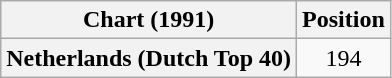<table class="wikitable plainrowheaders" style="text-align:center">
<tr>
<th>Chart (1991)</th>
<th>Position</th>
</tr>
<tr>
<th scope="row">Netherlands (Dutch Top 40)</th>
<td>194</td>
</tr>
</table>
